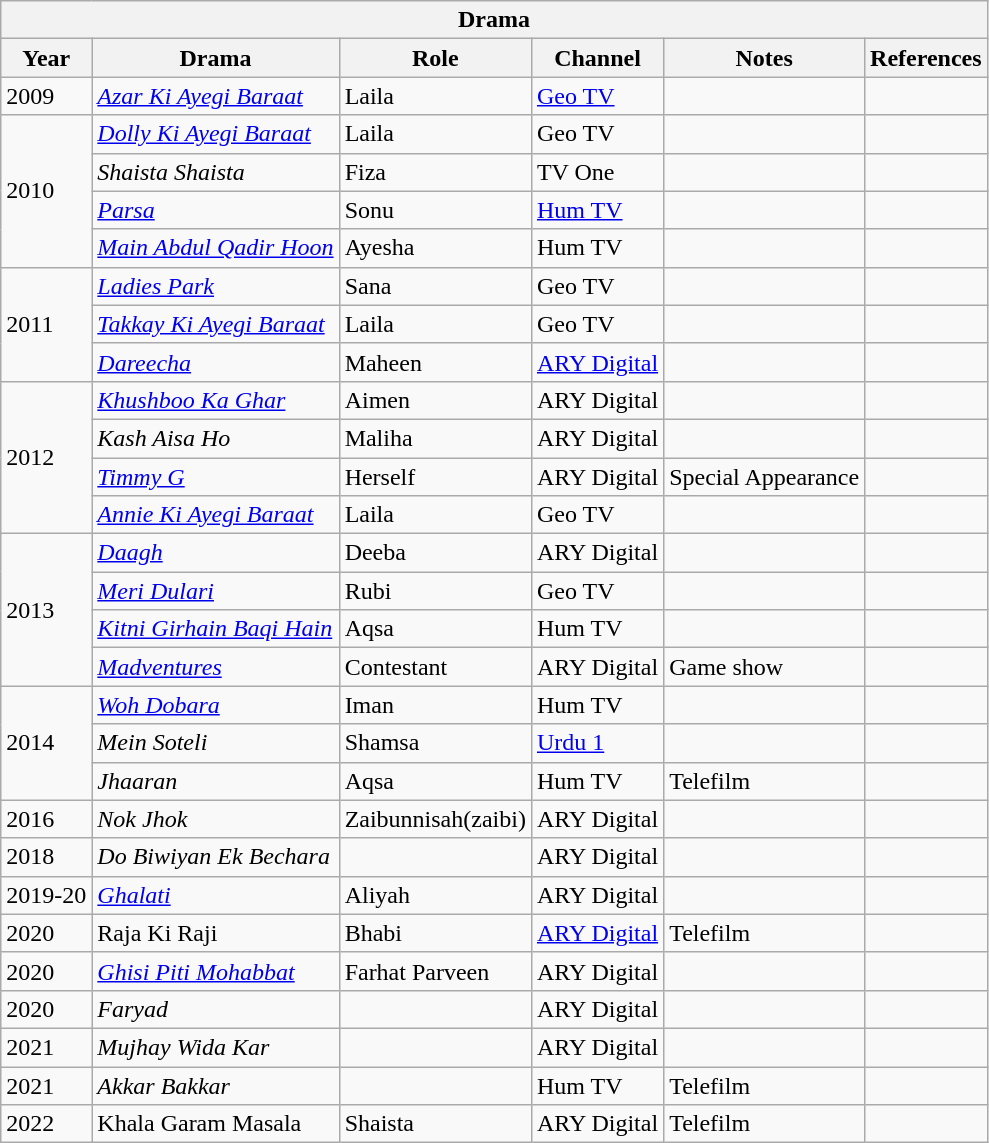<table class="wikitable">
<tr>
<th colspan="6">Drama</th>
</tr>
<tr>
<th>Year</th>
<th>Drama</th>
<th>Role</th>
<th>Channel</th>
<th>Notes</th>
<th>References</th>
</tr>
<tr>
<td>2009</td>
<td><em><a href='#'>Azar Ki Ayegi Baraat</a></em></td>
<td>Laila</td>
<td><a href='#'>Geo TV</a></td>
<td></td>
<td></td>
</tr>
<tr>
<td rowspan="4">2010</td>
<td><em><a href='#'>Dolly Ki Ayegi Baraat</a></em></td>
<td>Laila</td>
<td>Geo TV</td>
<td></td>
<td></td>
</tr>
<tr>
<td><em>Shaista Shaista</em></td>
<td>Fiza</td>
<td>TV One</td>
<td></td>
<td></td>
</tr>
<tr>
<td><em><a href='#'>Parsa</a></em></td>
<td>Sonu</td>
<td><a href='#'>Hum TV</a></td>
<td></td>
<td></td>
</tr>
<tr>
<td><em><a href='#'>Main Abdul Qadir Hoon</a></em></td>
<td>Ayesha</td>
<td>Hum TV</td>
<td></td>
<td></td>
</tr>
<tr>
<td rowspan="3">2011</td>
<td><em><a href='#'>Ladies Park</a></em></td>
<td>Sana</td>
<td>Geo TV</td>
<td></td>
<td></td>
</tr>
<tr>
<td><em><a href='#'>Takkay Ki Ayegi Baraat</a></em></td>
<td>Laila</td>
<td>Geo TV</td>
<td></td>
<td></td>
</tr>
<tr>
<td><em><a href='#'>Dareecha</a></em></td>
<td>Maheen</td>
<td><a href='#'>ARY Digital</a></td>
<td></td>
<td></td>
</tr>
<tr>
<td rowspan="4">2012</td>
<td><em><a href='#'>Khushboo Ka Ghar</a></em></td>
<td>Aimen</td>
<td>ARY Digital</td>
<td></td>
<td></td>
</tr>
<tr>
<td><em>Kash Aisa Ho</em></td>
<td>Maliha</td>
<td>ARY Digital</td>
<td></td>
<td></td>
</tr>
<tr>
<td><em><a href='#'>Timmy G</a></em></td>
<td>Herself</td>
<td>ARY Digital</td>
<td>Special Appearance</td>
<td></td>
</tr>
<tr>
<td><em><a href='#'>Annie Ki Ayegi Baraat</a></em></td>
<td>Laila</td>
<td>Geo TV</td>
<td></td>
<td></td>
</tr>
<tr>
<td rowspan="4">2013</td>
<td><a href='#'><em>Daagh</em></a></td>
<td>Deeba</td>
<td>ARY Digital</td>
<td></td>
<td></td>
</tr>
<tr>
<td><a href='#'><em>Meri Dulari</em></a></td>
<td>Rubi</td>
<td>Geo TV</td>
<td></td>
<td></td>
</tr>
<tr>
<td><em><a href='#'>Kitni Girhain Baqi Hain</a></em></td>
<td>Aqsa</td>
<td>Hum TV</td>
<td></td>
<td></td>
</tr>
<tr>
<td><a href='#'><em>Madventures</em></a></td>
<td>Contestant</td>
<td>ARY Digital</td>
<td>Game show</td>
<td></td>
</tr>
<tr>
<td rowspan="3">2014</td>
<td><em><a href='#'>Woh Dobara</a></em></td>
<td>Iman</td>
<td>Hum TV</td>
<td></td>
<td></td>
</tr>
<tr>
<td><em>Mein Soteli</em></td>
<td>Shamsa</td>
<td><a href='#'>Urdu 1</a></td>
<td></td>
<td></td>
</tr>
<tr>
<td><em>Jhaaran</em></td>
<td>Aqsa</td>
<td>Hum TV</td>
<td>Telefilm</td>
<td></td>
</tr>
<tr>
<td>2016</td>
<td><em>Nok Jhok</em></td>
<td>Zaibunnisah(zaibi)</td>
<td>ARY Digital</td>
<td></td>
<td></td>
</tr>
<tr>
<td>2018</td>
<td><em>Do Biwiyan Ek Bechara</em></td>
<td></td>
<td>ARY Digital</td>
<td></td>
<td></td>
</tr>
<tr>
<td>2019-20</td>
<td><em><a href='#'>Ghalati</a></em></td>
<td>Aliyah</td>
<td>ARY Digital</td>
<td></td>
<td></td>
</tr>
<tr>
<td>2020</td>
<td>Raja Ki Raji</td>
<td>Bhabi</td>
<td><a href='#'>ARY Digital</a></td>
<td>Telefilm</td>
<td></td>
</tr>
<tr>
<td>2020</td>
<td><em><a href='#'>Ghisi Piti Mohabbat</a></em></td>
<td>Farhat Parveen</td>
<td>ARY Digital</td>
<td></td>
<td></td>
</tr>
<tr>
<td>2020</td>
<td><em>Faryad</em></td>
<td></td>
<td>ARY Digital</td>
<td></td>
<td></td>
</tr>
<tr>
<td>2021</td>
<td><em>Mujhay Wida Kar</em></td>
<td></td>
<td>ARY Digital</td>
<td></td>
<td></td>
</tr>
<tr>
<td>2021</td>
<td><em>Akkar Bakkar</em></td>
<td></td>
<td>Hum TV</td>
<td>Telefilm</td>
<td></td>
</tr>
<tr>
<td>2022</td>
<td>Khala Garam Masala</td>
<td>Shaista</td>
<td>ARY Digital</td>
<td>Telefilm</td>
<td></td>
</tr>
</table>
